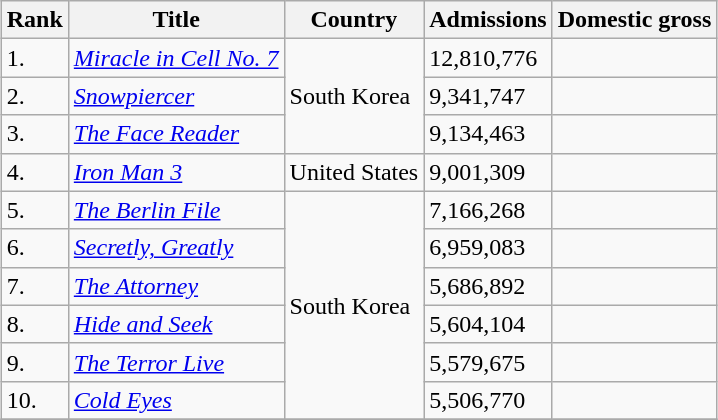<table class="wikitable sortable" style="margin:auto; margin:auto;">
<tr>
<th>Rank</th>
<th>Title</th>
<th>Country</th>
<th>Admissions</th>
<th>Domestic gross</th>
</tr>
<tr>
<td>1.</td>
<td><em><a href='#'>Miracle in Cell No. 7</a></em></td>
<td rowspan=3>South Korea</td>
<td>12,810,776</td>
<td></td>
</tr>
<tr>
<td>2.</td>
<td><em><a href='#'>Snowpiercer</a></em></td>
<td>9,341,747</td>
<td></td>
</tr>
<tr>
<td>3.</td>
<td><em><a href='#'>The Face Reader</a></em></td>
<td>9,134,463</td>
<td></td>
</tr>
<tr>
<td>4.</td>
<td><em><a href='#'>Iron Man 3</a></em></td>
<td>United States</td>
<td>9,001,309</td>
<td></td>
</tr>
<tr>
<td>5.</td>
<td><em><a href='#'>The Berlin File</a></em></td>
<td rowspan=6>South Korea</td>
<td>7,166,268</td>
<td></td>
</tr>
<tr>
<td>6.</td>
<td><em><a href='#'>Secretly, Greatly</a></em></td>
<td>6,959,083</td>
<td></td>
</tr>
<tr>
<td>7.</td>
<td><em><a href='#'>The Attorney</a></em></td>
<td>5,686,892</td>
<td></td>
</tr>
<tr>
<td>8.</td>
<td><em><a href='#'>Hide and Seek</a></em></td>
<td>5,604,104</td>
<td></td>
</tr>
<tr>
<td>9.</td>
<td><em><a href='#'>The Terror Live</a></em></td>
<td>5,579,675</td>
<td></td>
</tr>
<tr>
<td>10.</td>
<td><em><a href='#'>Cold Eyes</a></em></td>
<td>5,506,770</td>
<td></td>
</tr>
<tr>
</tr>
</table>
